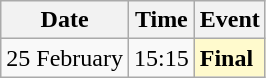<table class=wikitable>
<tr>
<th>Date</th>
<th>Time</th>
<th>Event</th>
</tr>
<tr>
<td>25 February</td>
<td>15:15</td>
<td style=background:lemonchiffon><strong>Final</strong></td>
</tr>
</table>
